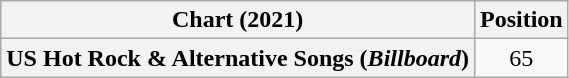<table class="wikitable plainrowheaders" style="text-align:center">
<tr>
<th scope="col">Chart (2021)</th>
<th scope="col">Position</th>
</tr>
<tr>
<th scope="row">US Hot Rock & Alternative Songs (<em>Billboard</em>)</th>
<td>65</td>
</tr>
</table>
